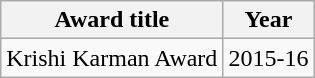<table class="wikitable">
<tr>
<th>Award title</th>
<th>Year</th>
</tr>
<tr>
<td>Krishi Karman Award</td>
<td>2015-16</td>
</tr>
</table>
